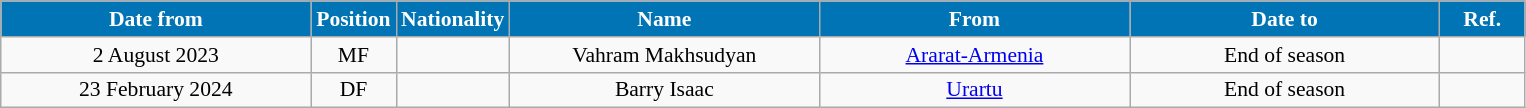<table class="wikitable"  style="text-align:center; font-size:90%; ">
<tr>
<th style="background:#0174B5; color:#FFFFFF; width:200px;">Date from</th>
<th style="background:#0174B5; color:#FFFFFF; width:50px;">Position</th>
<th style="background:#0174B5; color:#FFFFFF; width:50px;">Nationality</th>
<th style="background:#0174B5; color:#FFFFFF; width:200px;">Name</th>
<th style="background:#0174B5; color:#FFFFFF; width:200px;">From</th>
<th style="background:#0174B5; color:#FFFFFF; width:200px;">Date to</th>
<th style="background:#0174B5; color:#FFFFFF; width:50px;">Ref.</th>
</tr>
<tr>
<td>2 August 2023</td>
<td>MF</td>
<td></td>
<td>Vahram Makhsudyan</td>
<td><a href='#'>Ararat-Armenia</a></td>
<td>End of season</td>
<td></td>
</tr>
<tr>
<td>23 February 2024</td>
<td>DF</td>
<td></td>
<td>Barry Isaac</td>
<td><a href='#'>Urartu</a></td>
<td>End of season</td>
<td></td>
</tr>
</table>
